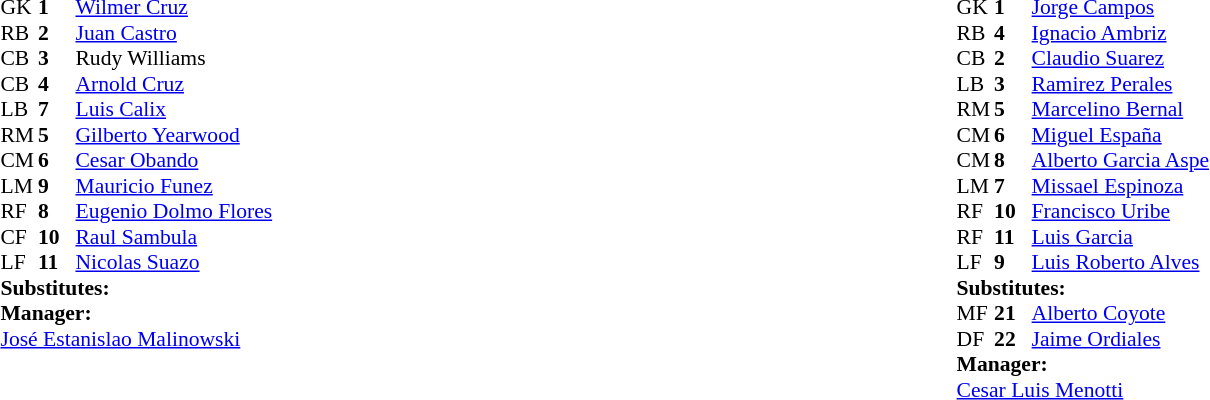<table width="100%">
<tr>
<td valign="top" width="40%"><br><table style="font-size:90%" cellspacing="0" cellpadding="0" align=center>
<tr>
<th width=25></th>
<th width=25></th>
</tr>
<tr>
<td>GK</td>
<td><strong>1</strong></td>
<td><a href='#'>Wilmer Cruz</a></td>
</tr>
<tr>
<td>RB</td>
<td><strong>2</strong></td>
<td><a href='#'>Juan Castro</a></td>
<td></td>
<td></td>
</tr>
<tr>
<td>CB</td>
<td><strong>3</strong></td>
<td>Rudy Williams</td>
<td></td>
</tr>
<tr>
<td>CB</td>
<td><strong>4</strong></td>
<td><a href='#'>Arnold Cruz</a></td>
</tr>
<tr>
<td>LB</td>
<td><strong>7</strong></td>
<td><a href='#'>Luis Calix</a></td>
</tr>
<tr>
<td>RM</td>
<td><strong>5</strong></td>
<td><a href='#'>Gilberto Yearwood</a></td>
<td></td>
</tr>
<tr>
<td>CM</td>
<td><strong>6</strong></td>
<td><a href='#'>Cesar Obando</a></td>
<td></td>
<td></td>
</tr>
<tr>
<td>LM</td>
<td><strong>9</strong></td>
<td><a href='#'>Mauricio Funez</a></td>
<td></td>
<td></td>
</tr>
<tr>
<td>RF</td>
<td><strong>8</strong></td>
<td><a href='#'>Eugenio Dolmo Flores</a></td>
<td></td>
<td></td>
</tr>
<tr>
<td>CF</td>
<td><strong>10</strong></td>
<td><a href='#'>Raul Sambula</a></td>
</tr>
<tr>
<td>LF</td>
<td><strong>11</strong></td>
<td><a href='#'>Nicolas Suazo</a></td>
</tr>
<tr>
</tr>
<tr>
<td colspan=3><strong>Substitutes:</strong></td>
</tr>
<tr>
</tr>
<tr>
<td colspan=3><strong>Manager:</strong></td>
</tr>
<tr>
<td colspan=4> <a href='#'>José Estanislao Malinowski</a></td>
</tr>
</table>
</td>
<td valign="top" width="50%"><br><table style="font-size:90%; margin:auto" cellspacing="0" cellpadding="0">
<tr>
<th width=25></th>
<th width=25></th>
</tr>
<tr>
<td>GK</td>
<td><strong>1</strong></td>
<td><a href='#'>Jorge Campos</a></td>
<td></td>
<td></td>
</tr>
<tr>
<td>RB</td>
<td><strong>4</strong></td>
<td><a href='#'>Ignacio Ambriz</a></td>
</tr>
<tr>
<td>CB</td>
<td><strong>2</strong></td>
<td><a href='#'>Claudio Suarez</a></td>
</tr>
<tr>
<td>LB</td>
<td><strong>3</strong></td>
<td><a href='#'>Ramirez Perales</a></td>
</tr>
<tr>
<td>RM</td>
<td><strong>5</strong></td>
<td><a href='#'>Marcelino Bernal</a></td>
<td></td>
<td></td>
</tr>
<tr>
<td>CM</td>
<td><strong>6</strong></td>
<td><a href='#'>Miguel España</a></td>
</tr>
<tr>
<td>CM</td>
<td><strong>8</strong></td>
<td><a href='#'>Alberto Garcia Aspe</a></td>
</tr>
<tr>
<td>LM</td>
<td><strong>7</strong></td>
<td><a href='#'>Missael Espinoza</a></td>
</tr>
<tr>
<td>RF</td>
<td><strong>10</strong></td>
<td><a href='#'>Francisco Uribe</a></td>
<td></td>
</tr>
<tr>
<td>RF</td>
<td><strong>11</strong></td>
<td><a href='#'>Luis Garcia</a></td>
<td></td>
<td></td>
</tr>
<tr>
<td>LF</td>
<td><strong>9</strong></td>
<td><a href='#'>Luis Roberto Alves</a></td>
<td></td>
<td></td>
</tr>
<tr>
<td colspan=3><strong>Substitutes:</strong></td>
</tr>
<tr>
<td>MF</td>
<td><strong>21</strong></td>
<td><a href='#'>Alberto Coyote</a></td>
<td></td>
<td></td>
</tr>
<tr>
<td>DF</td>
<td><strong>22</strong></td>
<td><a href='#'>Jaime Ordiales</a></td>
<td></td>
<td></td>
</tr>
<tr>
</tr>
<tr>
<td colspan=3><strong>Manager:</strong></td>
</tr>
<tr>
<td colspan=4> <a href='#'>Cesar Luis Menotti</a></td>
</tr>
</table>
</td>
</tr>
</table>
